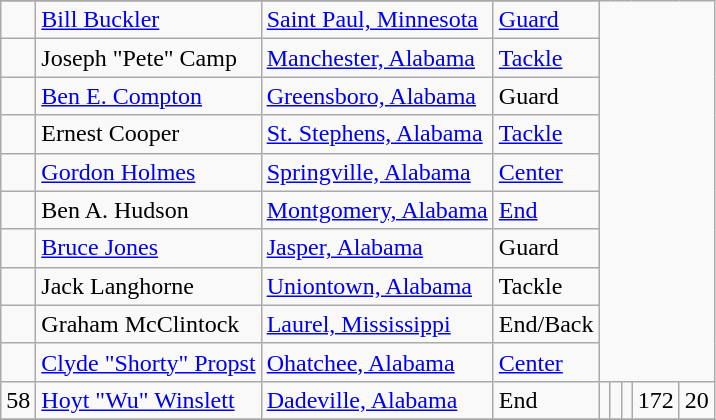<table class="wikitable">
<tr>
</tr>
<tr>
<td></td>
<td><a href='#'>Bill Buckler</a></td>
<td><a href='#'>Saint Paul, Minnesota</a></td>
<td><a href='#'>Guard</a></td>
</tr>
<tr>
<td></td>
<td>Joseph "Pete" Camp</td>
<td><a href='#'>Manchester, Alabama</a></td>
<td><a href='#'>Tackle</a></td>
</tr>
<tr>
<td></td>
<td><a href='#'>Ben E. Compton</a></td>
<td><a href='#'>Greensboro, Alabama</a></td>
<td>Guard</td>
</tr>
<tr>
<td></td>
<td>Ernest Cooper</td>
<td><a href='#'>St. Stephens, Alabama</a></td>
<td><a href='#'>Tackle</a></td>
</tr>
<tr>
<td></td>
<td><a href='#'>Gordon Holmes</a></td>
<td><a href='#'>Springville, Alabama</a></td>
<td><a href='#'>Center</a></td>
</tr>
<tr>
<td></td>
<td>Ben A. Hudson</td>
<td><a href='#'>Montgomery, Alabama</a></td>
<td><a href='#'>End</a></td>
</tr>
<tr>
<td></td>
<td><a href='#'>Bruce Jones</a></td>
<td><a href='#'>Jasper, Alabama</a></td>
<td>Guard</td>
</tr>
<tr>
<td></td>
<td>Jack Langhorne</td>
<td><a href='#'>Uniontown, Alabama</a></td>
<td>Tackle</td>
</tr>
<tr>
<td></td>
<td>Graham McClintock</td>
<td><a href='#'>Laurel, Mississippi</a></td>
<td>End/Back</td>
</tr>
<tr>
<td></td>
<td><a href='#'>Clyde "Shorty" Propst</a></td>
<td><a href='#'>Ohatchee, Alabama</a></td>
<td><a href='#'>Center</a></td>
</tr>
<tr>
<td>58</td>
<td><a href='#'>Hoyt "Wu" Winslett</a></td>
<td><a href='#'>Dadeville, Alabama</a></td>
<td>End</td>
<td></td>
<td></td>
<td></td>
<td>172</td>
<td>20</td>
</tr>
<tr>
</tr>
</table>
